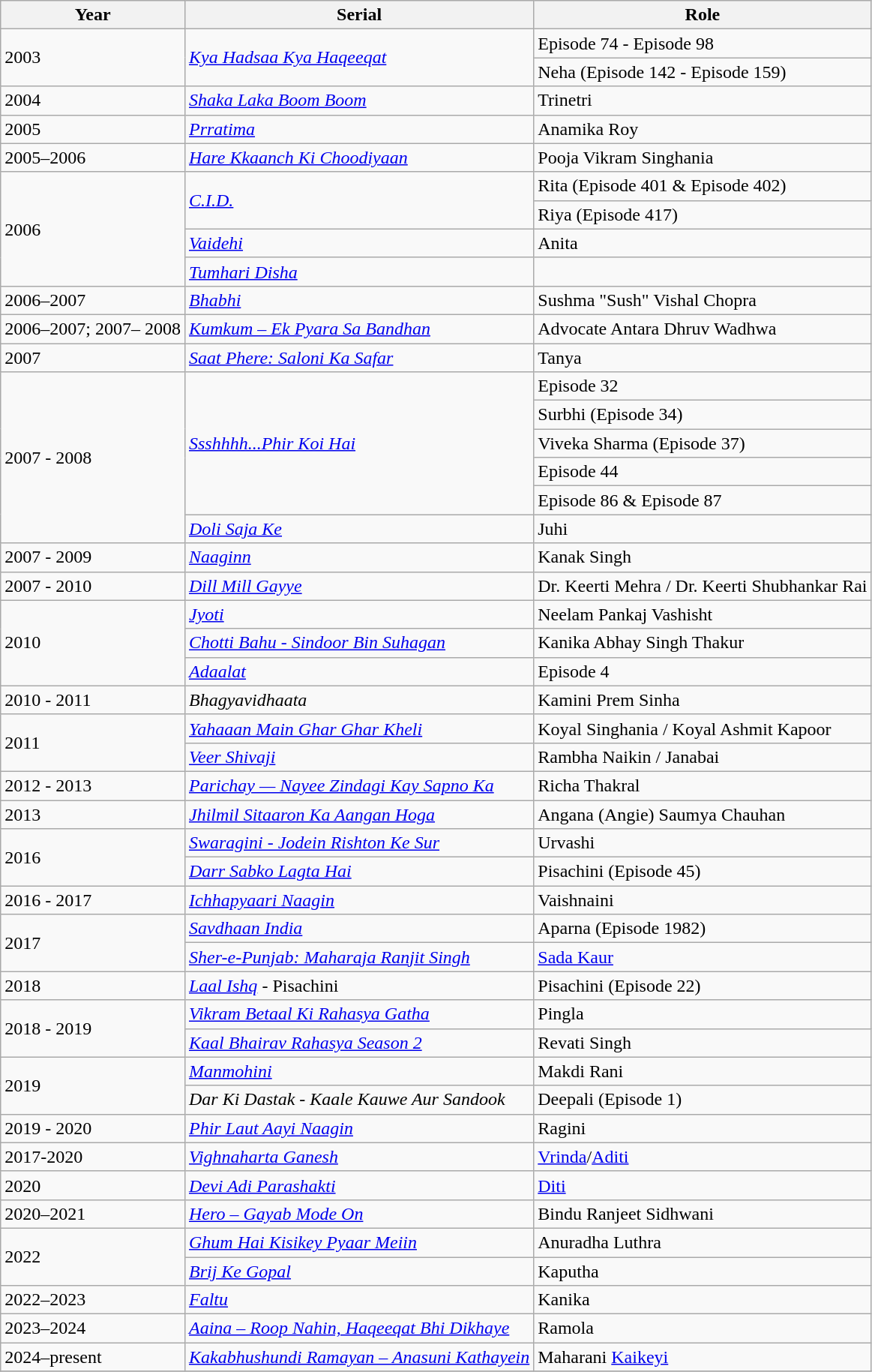<table class="wikitable sortable">
<tr>
<th>Year</th>
<th>Serial</th>
<th>Role</th>
</tr>
<tr>
<td rowspan="2">2003</td>
<td rowspan="2"><em><a href='#'>Kya Hadsaa Kya Haqeeqat</a></em></td>
<td>Episode 74 - Episode 98</td>
</tr>
<tr>
<td>Neha (Episode 142 - Episode 159)</td>
</tr>
<tr>
<td>2004</td>
<td><em><a href='#'>Shaka Laka Boom Boom</a></em></td>
<td>Trinetri</td>
</tr>
<tr>
<td>2005</td>
<td><em><a href='#'>Prratima</a></em></td>
<td>Anamika Roy</td>
</tr>
<tr>
<td>2005–2006</td>
<td><em><a href='#'>Hare Kkaanch Ki Choodiyaan</a></em></td>
<td>Pooja Vikram Singhania</td>
</tr>
<tr>
<td rowspan = "4">2006</td>
<td rowspan="2"><em><a href='#'>C.I.D.</a></em></td>
<td>Rita (Episode 401 & Episode 402)</td>
</tr>
<tr>
<td>Riya (Episode 417)</td>
</tr>
<tr>
<td><em><a href='#'>Vaidehi</a></em></td>
<td>Anita</td>
</tr>
<tr>
<td><em><a href='#'>Tumhari Disha</a></em></td>
<td></td>
</tr>
<tr>
<td>2006–2007</td>
<td><em><a href='#'>Bhabhi</a></em></td>
<td>Sushma "Sush" Vishal Chopra</td>
</tr>
<tr>
<td>2006–2007; 2007– 2008</td>
<td><em><a href='#'>Kumkum – Ek Pyara Sa Bandhan</a></em></td>
<td>Advocate Antara Dhruv Wadhwa</td>
</tr>
<tr>
<td>2007</td>
<td><em><a href='#'>Saat Phere: Saloni Ka Safar</a></em></td>
<td>Tanya</td>
</tr>
<tr>
<td rowspan="6">2007 - 2008</td>
<td rowspan="5"><em><a href='#'>Ssshhhh...Phir Koi Hai</a></em></td>
<td>Episode 32</td>
</tr>
<tr>
<td>Surbhi (Episode 34)</td>
</tr>
<tr>
<td>Viveka Sharma (Episode 37)</td>
</tr>
<tr>
<td>Episode 44</td>
</tr>
<tr>
<td>Episode 86 & Episode 87</td>
</tr>
<tr>
<td><em><a href='#'>Doli Saja Ke</a></em></td>
<td>Juhi</td>
</tr>
<tr>
<td>2007 - 2009</td>
<td><em><a href='#'>Naaginn</a></em></td>
<td>Kanak Singh</td>
</tr>
<tr>
<td>2007 - 2010</td>
<td><em><a href='#'>Dill Mill Gayye</a></em></td>
<td>Dr. Keerti Mehra / Dr. Keerti Shubhankar Rai</td>
</tr>
<tr>
<td rowspan="3">2010</td>
<td><em><a href='#'>Jyoti</a></em></td>
<td>Neelam Pankaj Vashisht</td>
</tr>
<tr>
<td><em><a href='#'>Chotti Bahu - Sindoor Bin Suhagan</a></em></td>
<td>Kanika Abhay Singh Thakur</td>
</tr>
<tr>
<td><em><a href='#'>Adaalat</a></em></td>
<td>Episode 4</td>
</tr>
<tr>
<td>2010 - 2011</td>
<td><em>Bhagyavidhaata</em></td>
<td>Kamini Prem Sinha</td>
</tr>
<tr>
<td rowspan="2">2011</td>
<td><em><a href='#'>Yahaaan Main Ghar Ghar Kheli</a></em></td>
<td>Koyal Singhania / Koyal Ashmit Kapoor</td>
</tr>
<tr>
<td><em><a href='#'>Veer Shivaji</a></em></td>
<td>Rambha Naikin / Janabai</td>
</tr>
<tr>
<td>2012 - 2013</td>
<td><em><a href='#'>Parichay — Nayee Zindagi Kay Sapno Ka</a></em></td>
<td>Richa Thakral</td>
</tr>
<tr>
<td>2013</td>
<td><em><a href='#'>Jhilmil Sitaaron Ka Aangan Hoga</a></em></td>
<td>Angana (Angie) Saumya Chauhan</td>
</tr>
<tr>
<td rowspan="2">2016</td>
<td><em><a href='#'>Swaragini - Jodein Rishton Ke Sur</a></em></td>
<td>Urvashi</td>
</tr>
<tr>
<td><em><a href='#'>Darr Sabko Lagta Hai</a></em></td>
<td>Pisachini (Episode 45)</td>
</tr>
<tr>
<td>2016 - 2017</td>
<td><em><a href='#'>Ichhapyaari Naagin</a></em></td>
<td>Vaishnaini</td>
</tr>
<tr>
<td rowspan="2">2017</td>
<td><em><a href='#'>Savdhaan India</a></em></td>
<td>Aparna (Episode 1982)</td>
</tr>
<tr>
<td><em><a href='#'>Sher-e-Punjab: Maharaja Ranjit Singh</a></em></td>
<td><a href='#'>Sada Kaur</a></td>
</tr>
<tr>
<td>2018</td>
<td><em><a href='#'>Laal Ishq</a></em> - Pisachini</td>
<td>Pisachini (Episode 22)</td>
</tr>
<tr>
<td rowspan="2">2018 - 2019</td>
<td><em><a href='#'>Vikram Betaal Ki Rahasya Gatha</a></em></td>
<td>Pingla</td>
</tr>
<tr>
<td><em><a href='#'>Kaal Bhairav Rahasya Season 2</a></em></td>
<td>Revati Singh</td>
</tr>
<tr>
<td rowspan="2">2019</td>
<td><em><a href='#'>Manmohini</a></em></td>
<td>Makdi Rani</td>
</tr>
<tr>
<td><em>Dar Ki Dastak - Kaale Kauwe Aur Sandook</em></td>
<td>Deepali (Episode 1)</td>
</tr>
<tr>
<td>2019 - 2020</td>
<td><em><a href='#'>Phir Laut Aayi Naagin</a></em></td>
<td>Ragini</td>
</tr>
<tr>
<td>2017-2020</td>
<td><em> <a href='#'>Vighnaharta Ganesh</a></em></td>
<td><a href='#'>Vrinda</a>/<a href='#'>Aditi</a></td>
</tr>
<tr>
<td>2020</td>
<td><em><a href='#'>Devi Adi Parashakti</a></em></td>
<td><a href='#'>Diti</a></td>
</tr>
<tr>
<td>2020–2021</td>
<td><em><a href='#'>Hero – Gayab Mode On</a></em></td>
<td>Bindu Ranjeet Sidhwani</td>
</tr>
<tr>
<td rowspan = "2">2022</td>
<td><em><a href='#'>Ghum Hai Kisikey Pyaar Meiin</a></em></td>
<td>Anuradha Luthra</td>
</tr>
<tr>
<td><em><a href='#'>Brij Ke Gopal</a></em></td>
<td>Kaputha</td>
</tr>
<tr>
<td>2022–2023</td>
<td><em><a href='#'>Faltu</a></em></td>
<td>Kanika</td>
</tr>
<tr>
<td>2023–2024</td>
<td><em><a href='#'>Aaina – Roop Nahin, Haqeeqat Bhi Dikhaye</a></em></td>
<td>Ramola</td>
</tr>
<tr>
<td>2024–present</td>
<td><em><a href='#'>Kakabhushundi Ramayan – Anasuni Kathayein</a></em></td>
<td>Maharani <a href='#'>Kaikeyi</a></td>
</tr>
<tr>
</tr>
</table>
